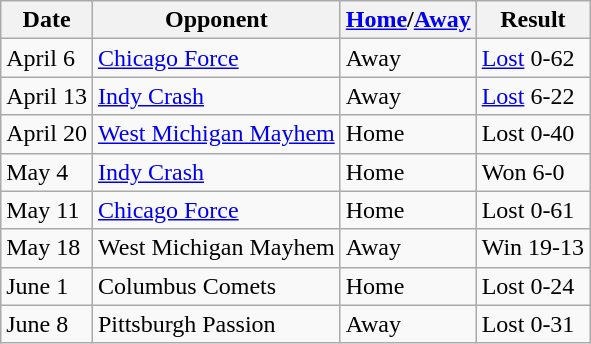<table class="wikitable">
<tr>
<th>Date</th>
<th>Opponent</th>
<th><a href='#'>Home</a>/<a href='#'>Away</a></th>
<th>Result</th>
</tr>
<tr>
<td>April 6</td>
<td><a href='#'>Chicago Force</a></td>
<td>Away</td>
<td><a href='#'>Lost</a> 0-62</td>
</tr>
<tr>
<td>April 13</td>
<td><a href='#'>Indy Crash</a></td>
<td>Away</td>
<td><a href='#'>Lost</a> 6-22</td>
</tr>
<tr>
<td>April 20</td>
<td><a href='#'>West Michigan Mayhem</a></td>
<td>Home</td>
<td>Lost 0-40</td>
</tr>
<tr>
<td>May 4</td>
<td><a href='#'>Indy Crash</a></td>
<td>Home</td>
<td>Won 6-0</td>
</tr>
<tr>
<td>May 11</td>
<td><a href='#'>Chicago Force</a></td>
<td>Home</td>
<td>Lost 0-61</td>
</tr>
<tr>
<td>May 18</td>
<td>West Michigan Mayhem</td>
<td>Away</td>
<td>Win 19-13</td>
</tr>
<tr>
<td>June 1</td>
<td>Columbus Comets</td>
<td>Home</td>
<td>Lost 0-24</td>
</tr>
<tr>
<td>June 8</td>
<td>Pittsburgh Passion</td>
<td>Away</td>
<td>Lost 0-31</td>
</tr>
</table>
